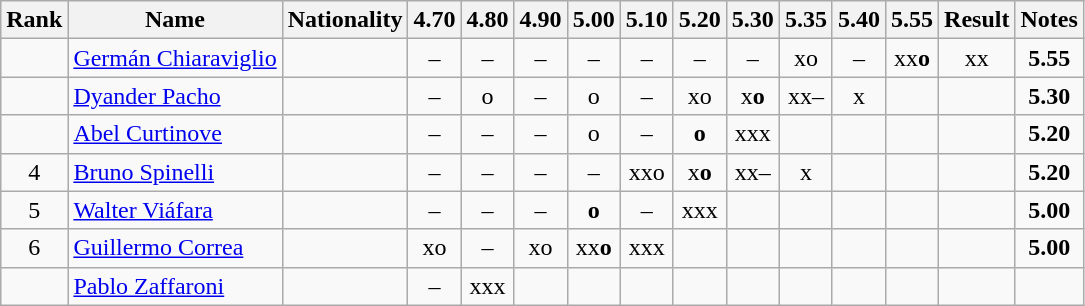<table class="wikitable sortable" style="text-align:center">
<tr>
<th>Rank</th>
<th>Name</th>
<th>Nationality</th>
<th>4.70</th>
<th>4.80</th>
<th>4.90</th>
<th>5.00</th>
<th>5.10</th>
<th>5.20</th>
<th>5.30</th>
<th>5.35</th>
<th>5.40</th>
<th>5.55</th>
<th>Result</th>
<th>Notes</th>
</tr>
<tr>
<td></td>
<td align=left><a href='#'>Germán Chiaraviglio</a></td>
<td align=left></td>
<td>–</td>
<td>–</td>
<td>–</td>
<td>–</td>
<td>–</td>
<td>–</td>
<td>–</td>
<td>xo</td>
<td>–</td>
<td>xx<strong>o</strong></td>
<td>xx</td>
<td><strong>5.55</strong></td>
</tr>
<tr>
<td></td>
<td align=left><a href='#'>Dyander Pacho</a></td>
<td align=left></td>
<td>–</td>
<td>o</td>
<td>–</td>
<td>o</td>
<td>–</td>
<td>xo</td>
<td>x<strong>o</strong></td>
<td>xx–</td>
<td>x</td>
<td></td>
<td></td>
<td><strong>5.30</strong></td>
</tr>
<tr>
<td></td>
<td align=left><a href='#'>Abel Curtinove</a></td>
<td align=left></td>
<td>–</td>
<td>–</td>
<td>–</td>
<td>o</td>
<td>–</td>
<td><strong>o</strong></td>
<td>xxx</td>
<td></td>
<td></td>
<td></td>
<td></td>
<td><strong>5.20</strong></td>
</tr>
<tr>
<td>4</td>
<td align=left><a href='#'>Bruno Spinelli</a></td>
<td align=left></td>
<td>–</td>
<td>–</td>
<td>–</td>
<td>–</td>
<td>xxo</td>
<td>x<strong>o</strong></td>
<td>xx–</td>
<td>x</td>
<td></td>
<td></td>
<td></td>
<td><strong>5.20</strong></td>
</tr>
<tr>
<td>5</td>
<td align=left><a href='#'>Walter Viáfara</a></td>
<td align=left></td>
<td>–</td>
<td>–</td>
<td>–</td>
<td><strong>o</strong></td>
<td>–</td>
<td>xxx</td>
<td></td>
<td></td>
<td></td>
<td></td>
<td></td>
<td><strong>5.00</strong></td>
</tr>
<tr>
<td>6</td>
<td align=left><a href='#'>Guillermo Correa</a></td>
<td align=left></td>
<td>xo</td>
<td>–</td>
<td>xo</td>
<td>xx<strong>o</strong></td>
<td>xxx</td>
<td></td>
<td></td>
<td></td>
<td></td>
<td></td>
<td></td>
<td><strong>5.00</strong></td>
</tr>
<tr>
<td></td>
<td align=left><a href='#'>Pablo Zaffaroni</a></td>
<td align=left></td>
<td>–</td>
<td>xxx</td>
<td></td>
<td></td>
<td></td>
<td></td>
<td></td>
<td></td>
<td></td>
<td></td>
<td></td>
<td><strong></strong></td>
</tr>
</table>
